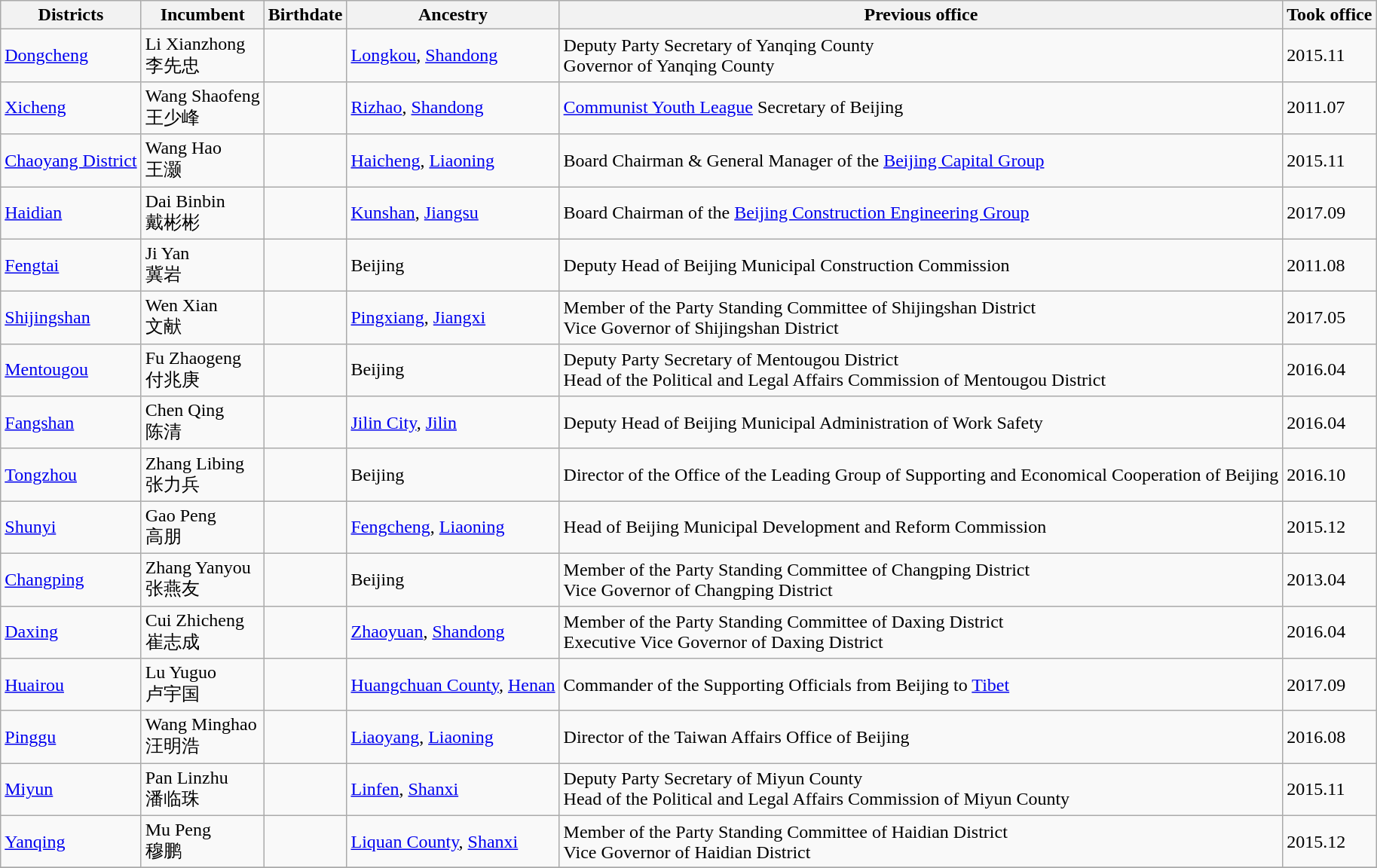<table class= "sortable wikitable" style="text-align:left">
<tr>
<th>Districts</th>
<th>Incumbent</th>
<th>Birthdate</th>
<th>Ancestry</th>
<th>Previous office</th>
<th>Took office</th>
</tr>
<tr>
<td><a href='#'>Dongcheng</a></td>
<td>Li Xianzhong<br>李先忠</td>
<td></td>
<td><a href='#'>Longkou</a>, <a href='#'>Shandong</a></td>
<td>Deputy Party Secretary of Yanqing County<br>Governor of Yanqing County</td>
<td>2015.11</td>
</tr>
<tr>
<td><a href='#'>Xicheng</a></td>
<td>Wang Shaofeng<br>王少峰</td>
<td></td>
<td><a href='#'>Rizhao</a>, <a href='#'>Shandong</a></td>
<td><a href='#'>Communist Youth League</a> Secretary of Beijing</td>
<td>2011.07</td>
</tr>
<tr>
<td><a href='#'>Chaoyang District</a></td>
<td>Wang Hao<br>王灏</td>
<td></td>
<td><a href='#'>Haicheng</a>, <a href='#'>Liaoning</a></td>
<td>Board Chairman & General Manager of the <a href='#'>Beijing Capital Group</a></td>
<td>2015.11</td>
</tr>
<tr>
<td><a href='#'>Haidian</a></td>
<td>Dai Binbin<br>戴彬彬</td>
<td></td>
<td><a href='#'>Kunshan</a>, <a href='#'>Jiangsu</a></td>
<td>Board Chairman of the <a href='#'>Beijing Construction Engineering Group</a></td>
<td>2017.09</td>
</tr>
<tr>
<td><a href='#'>Fengtai</a></td>
<td>Ji Yan<br>冀岩</td>
<td></td>
<td>Beijing</td>
<td>Deputy Head of Beijing Municipal Construction Commission</td>
<td>2011.08</td>
</tr>
<tr>
<td><a href='#'>Shijingshan</a></td>
<td>Wen Xian<br>文献</td>
<td></td>
<td><a href='#'>Pingxiang</a>, <a href='#'>Jiangxi</a></td>
<td>Member of the Party Standing Committee of Shijingshan District<br>Vice Governor of Shijingshan District</td>
<td>2017.05</td>
</tr>
<tr>
<td><a href='#'>Mentougou</a></td>
<td>Fu Zhaogeng<br>付兆庚</td>
<td></td>
<td>Beijing</td>
<td>Deputy Party Secretary of Mentougou District<br>Head of the Political and Legal Affairs Commission of Mentougou District</td>
<td>2016.04</td>
</tr>
<tr>
<td><a href='#'>Fangshan</a></td>
<td>Chen Qing<br>陈清</td>
<td></td>
<td><a href='#'>Jilin City</a>, <a href='#'>Jilin</a></td>
<td>Deputy Head of Beijing Municipal Administration of Work Safety</td>
<td>2016.04</td>
</tr>
<tr>
<td><a href='#'>Tongzhou</a></td>
<td>Zhang Libing<br>张力兵</td>
<td></td>
<td>Beijing</td>
<td>Director of the Office of the Leading Group of Supporting and Economical Cooperation of Beijing</td>
<td>2016.10</td>
</tr>
<tr>
<td><a href='#'>Shunyi</a></td>
<td>Gao Peng<br>高朋</td>
<td></td>
<td><a href='#'>Fengcheng</a>, <a href='#'>Liaoning</a></td>
<td>Head of Beijing Municipal Development and Reform Commission</td>
<td>2015.12</td>
</tr>
<tr>
<td><a href='#'>Changping</a></td>
<td>Zhang Yanyou<br>张燕友</td>
<td></td>
<td>Beijing</td>
<td>Member of the Party Standing Committee of Changping District<br>Vice Governor of Changping District</td>
<td>2013.04</td>
</tr>
<tr>
<td><a href='#'>Daxing</a></td>
<td>Cui Zhicheng<br>崔志成</td>
<td></td>
<td><a href='#'>Zhaoyuan</a>, <a href='#'>Shandong</a></td>
<td>Member of the Party Standing Committee of Daxing District<br>Executive Vice Governor of Daxing District</td>
<td>2016.04</td>
</tr>
<tr>
<td><a href='#'>Huairou</a></td>
<td>Lu Yuguo<br>卢宇国</td>
<td></td>
<td><a href='#'>Huangchuan County</a>, <a href='#'>Henan</a></td>
<td>Commander of the Supporting Officials from Beijing to <a href='#'>Tibet</a></td>
<td>2017.09</td>
</tr>
<tr>
<td><a href='#'>Pinggu</a></td>
<td>Wang Minghao<br>汪明浩</td>
<td></td>
<td><a href='#'>Liaoyang</a>, <a href='#'>Liaoning</a></td>
<td>Director of the Taiwan Affairs Office of Beijing</td>
<td>2016.08</td>
</tr>
<tr>
<td><a href='#'>Miyun</a></td>
<td>Pan Linzhu<br>潘临珠</td>
<td></td>
<td><a href='#'>Linfen</a>, <a href='#'>Shanxi</a></td>
<td>Deputy Party Secretary of Miyun County<br>Head of the Political and Legal Affairs Commission of Miyun County</td>
<td>2015.11</td>
</tr>
<tr>
<td><a href='#'>Yanqing</a></td>
<td>Mu Peng<br>穆鹏</td>
<td></td>
<td><a href='#'>Liquan County</a>, <a href='#'>Shanxi</a></td>
<td>Member of the Party Standing Committee of Haidian District<br>Vice Governor of Haidian District</td>
<td>2015.12</td>
</tr>
<tr>
</tr>
</table>
